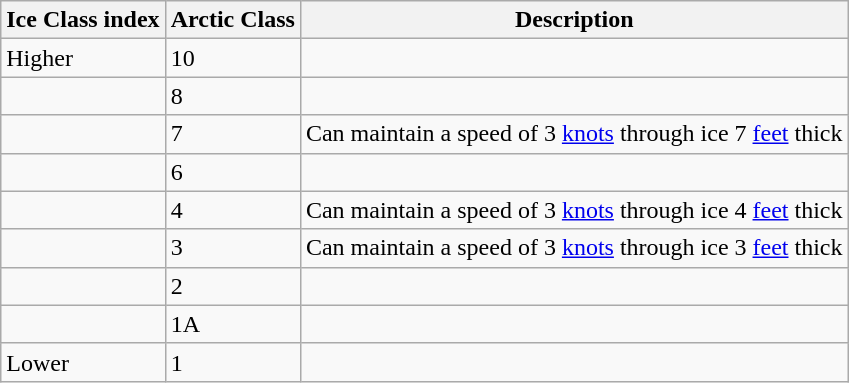<table class="wikitable">
<tr>
<th>Ice Class index</th>
<th>Arctic Class</th>
<th>Description</th>
</tr>
<tr>
<td>Higher</td>
<td>10</td>
<td></td>
</tr>
<tr>
<td></td>
<td>8</td>
<td></td>
</tr>
<tr>
<td></td>
<td>7</td>
<td>Can maintain a speed of 3 <a href='#'>knots</a> through ice 7 <a href='#'>feet</a> thick</td>
</tr>
<tr>
<td></td>
<td>6</td>
<td></td>
</tr>
<tr>
<td></td>
<td>4</td>
<td>Can maintain a speed of 3 <a href='#'>knots</a> through ice 4 <a href='#'>feet</a> thick</td>
</tr>
<tr>
<td></td>
<td>3</td>
<td>Can maintain a speed of 3 <a href='#'>knots</a> through ice 3 <a href='#'>feet</a> thick</td>
</tr>
<tr>
<td></td>
<td>2</td>
<td></td>
</tr>
<tr>
<td></td>
<td>1A</td>
<td></td>
</tr>
<tr>
<td>Lower</td>
<td>1</td>
<td></td>
</tr>
</table>
